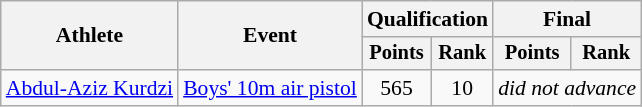<table class="wikitable" style="font-size:90%;">
<tr>
<th rowspan=2>Athlete</th>
<th rowspan=2>Event</th>
<th colspan=2>Qualification</th>
<th colspan=2>Final</th>
</tr>
<tr style="font-size:95%">
<th>Points</th>
<th>Rank</th>
<th>Points</th>
<th>Rank</th>
</tr>
<tr align=center>
<td align=left><a href='#'>Abdul-Aziz Kurdzi</a></td>
<td align=left><a href='#'>Boys' 10m air pistol</a></td>
<td>565</td>
<td>10</td>
<td colspan=2><em>did not advance</em></td>
</tr>
</table>
